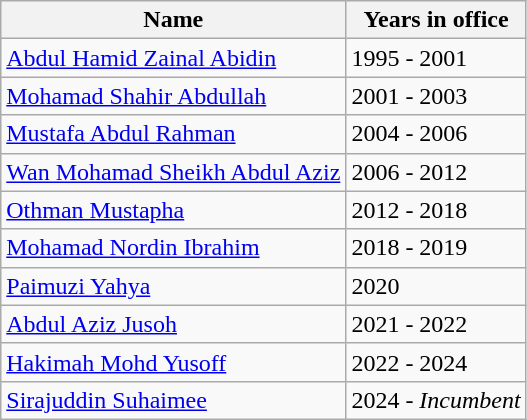<table class="wikitable">
<tr>
<th>Name</th>
<th>Years in office</th>
</tr>
<tr>
<td><a href='#'>Abdul Hamid Zainal Abidin</a></td>
<td>1995 - 2001</td>
</tr>
<tr>
<td><a href='#'>Mohamad Shahir Abdullah</a></td>
<td>2001 - 2003</td>
</tr>
<tr>
<td><a href='#'>Mustafa Abdul Rahman</a></td>
<td>2004 - 2006</td>
</tr>
<tr>
<td><a href='#'>Wan Mohamad Sheikh Abdul Aziz</a></td>
<td>2006 - 2012</td>
</tr>
<tr>
<td><a href='#'>Othman Mustapha</a></td>
<td>2012 - 2018</td>
</tr>
<tr>
<td><a href='#'>Mohamad Nordin Ibrahim</a></td>
<td>2018 - 2019</td>
</tr>
<tr>
<td><a href='#'>Paimuzi Yahya</a></td>
<td>2020</td>
</tr>
<tr>
<td><a href='#'>Abdul Aziz Jusoh</a></td>
<td>2021 - 2022</td>
</tr>
<tr>
<td><a href='#'>Hakimah Mohd Yusoff</a></td>
<td>2022 - 2024</td>
</tr>
<tr>
<td><a href='#'>Sirajuddin Suhaimee</a></td>
<td>2024 - <em>Incumbent</em></td>
</tr>
</table>
